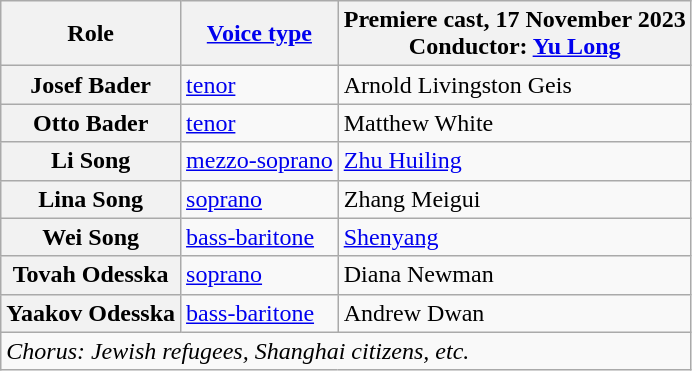<table class="wikitable plainrowheaders">
<tr>
<th scope=col>Role</th>
<th scope=col><a href='#'>Voice type</a></th>
<th scope=col>Premiere cast, 17 November 2023 <br>Conductor: <a href='#'>Yu Long</a></th>
</tr>
<tr>
<th scope=row>Josef Bader</th>
<td><a href='#'>tenor</a></td>
<td>Arnold Livingston Geis</td>
</tr>
<tr>
<th scope=row>Otto Bader</th>
<td><a href='#'>tenor</a></td>
<td>Matthew White</td>
</tr>
<tr>
<th scope=row>Li Song</th>
<td><a href='#'>mezzo-soprano</a></td>
<td><a href='#'>Zhu Huiling</a></td>
</tr>
<tr>
<th scope=row>Lina Song</th>
<td><a href='#'>soprano</a></td>
<td>Zhang Meigui</td>
</tr>
<tr>
<th scope=row>Wei Song</th>
<td><a href='#'>bass-baritone</a></td>
<td><a href='#'>Shenyang</a></td>
</tr>
<tr>
<th scope="row">Tovah Odesska</th>
<td><a href='#'>soprano</a></td>
<td>Diana Newman</td>
</tr>
<tr>
<th scope="row">Yaakov Odesska</th>
<td><a href='#'>bass-baritone</a></td>
<td>Andrew Dwan</td>
</tr>
<tr>
<td colspan="3"><em>Chorus: Jewish refugees, Shanghai citizens, etc.</em></td>
</tr>
</table>
